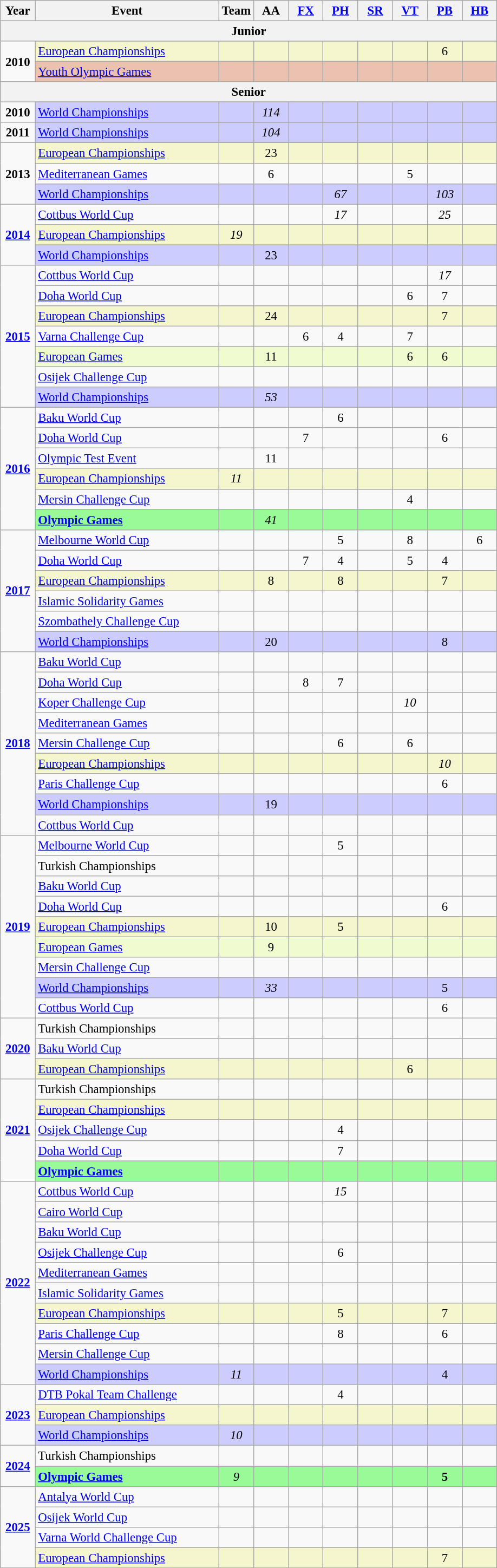<table class="wikitable sortable" style="text-align:center; font-size:95%;">
<tr>
<th width=7% class=unsortable>Year</th>
<th width=37% class=unsortable>Event</th>
<th width=7% class=unsortable>Team</th>
<th width=7% class=unsortable>AA</th>
<th width=7% class=unsortable><a href='#'>FX</a></th>
<th width=7% class=unsortable><a href='#'>PH</a></th>
<th width=7% class=unsortable><a href='#'>SR</a></th>
<th width=7% class=unsortable><a href='#'>VT</a></th>
<th width=7% class=unsortable><a href='#'>PB</a></th>
<th width=7% class=unsortable><a href='#'>HB</a></th>
</tr>
<tr>
<th colspan="10">Junior</th>
</tr>
<tr>
<td rowspan="3"><strong>2010</strong></td>
</tr>
<tr bgcolor=#F5F6CE>
<td align=left><a href='#'>European Championships</a></td>
<td></td>
<td></td>
<td></td>
<td></td>
<td></td>
<td></td>
<td>6</td>
<td></td>
</tr>
<tr bgcolor=#EBC2AF>
<td align=left><a href='#'>Youth Olympic Games</a></td>
<td></td>
<td></td>
<td></td>
<td></td>
<td></td>
<td></td>
<td></td>
<td></td>
</tr>
<tr>
<th colspan="10">Senior</th>
</tr>
<tr>
<td rowspan="2"><strong>2010</strong></td>
</tr>
<tr bgcolor=#CCCCFF>
<td align=left><a href='#'>World Championships</a></td>
<td></td>
<td><em>114</em></td>
<td></td>
<td></td>
<td></td>
<td></td>
<td></td>
<td></td>
</tr>
<tr>
<td rowspan="2"><strong>2011</strong></td>
</tr>
<tr bgcolor=#CCCCFF>
<td align=left><a href='#'>World Championships</a></td>
<td></td>
<td><em>104</em></td>
<td></td>
<td></td>
<td></td>
<td></td>
<td></td>
<td></td>
</tr>
<tr>
<td rowspan="4"><strong>2013</strong></td>
</tr>
<tr bgcolor=#F5F6CE>
<td align=left><a href='#'>European Championships</a></td>
<td></td>
<td>23</td>
<td></td>
<td></td>
<td></td>
<td></td>
<td></td>
<td></td>
</tr>
<tr>
<td align=left><a href='#'>Mediterranean Games</a></td>
<td></td>
<td>6</td>
<td></td>
<td></td>
<td></td>
<td>5</td>
<td></td>
<td></td>
</tr>
<tr bgcolor=#CCCCFF>
<td align=left><a href='#'>World Championships</a></td>
<td></td>
<td></td>
<td></td>
<td><em>67</em></td>
<td></td>
<td></td>
<td><em>103</em></td>
<td></td>
</tr>
<tr>
<td rowspan="3"><strong><a href='#'>2014</a></strong></td>
<td align=left><a href='#'>Cottbus World Cup</a></td>
<td></td>
<td></td>
<td></td>
<td><em>17</em></td>
<td></td>
<td></td>
<td><em>25</em></td>
<td></td>
</tr>
<tr bgcolor=#F5F6CE>
<td align=left><a href='#'>European Championships</a></td>
<td><em>19</em></td>
<td></td>
<td></td>
<td></td>
<td></td>
<td></td>
<td></td>
<td></td>
</tr>
<tr bgcolor=#CCCCFF>
<td align=left><a href='#'>World Championships</a></td>
<td></td>
<td>23</td>
<td></td>
<td></td>
<td></td>
<td></td>
<td></td>
<td></td>
</tr>
<tr>
<td rowspan="7"><strong><a href='#'>2015</a></strong></td>
<td align=left><a href='#'>Cottbus World Cup</a></td>
<td></td>
<td></td>
<td></td>
<td></td>
<td></td>
<td></td>
<td><em>17</em></td>
<td></td>
</tr>
<tr>
<td align=left><a href='#'>Doha World Cup</a></td>
<td></td>
<td></td>
<td></td>
<td></td>
<td></td>
<td>6</td>
<td>7</td>
<td></td>
</tr>
<tr bgcolor=#F5F6CE>
<td align=left><a href='#'>European Championships</a></td>
<td></td>
<td>24</td>
<td></td>
<td></td>
<td></td>
<td></td>
<td>7</td>
<td></td>
</tr>
<tr>
<td align=left><a href='#'>Varna Challenge Cup</a></td>
<td></td>
<td></td>
<td>6</td>
<td>4</td>
<td></td>
<td>7</td>
<td></td>
<td></td>
</tr>
<tr bgcolor=#f0fccf>
<td align=left><a href='#'>European Games</a></td>
<td></td>
<td>11</td>
<td></td>
<td></td>
<td></td>
<td>6</td>
<td>6</td>
<td></td>
</tr>
<tr>
<td align=left><a href='#'>Osijek Challenge Cup</a></td>
<td></td>
<td></td>
<td></td>
<td></td>
<td></td>
<td></td>
<td></td>
<td></td>
</tr>
<tr bgcolor=#CCCCFF>
<td align=left><a href='#'>World Championships</a></td>
<td></td>
<td><em>53</em></td>
<td></td>
<td></td>
<td></td>
<td></td>
<td></td>
<td></td>
</tr>
<tr>
<td rowspan="6"><strong><a href='#'>2016</a></strong></td>
<td align=left><a href='#'>Baku World Cup</a></td>
<td></td>
<td></td>
<td></td>
<td>6</td>
<td></td>
<td></td>
<td></td>
<td></td>
</tr>
<tr>
<td align=left><a href='#'>Doha World Cup</a></td>
<td></td>
<td></td>
<td>7</td>
<td></td>
<td></td>
<td></td>
<td>6</td>
<td></td>
</tr>
<tr>
<td align=left><a href='#'>Olympic Test Event</a></td>
<td></td>
<td>11</td>
<td></td>
<td></td>
<td></td>
<td></td>
<td></td>
<td></td>
</tr>
<tr bgcolor=#F5F6CE>
<td align=left><a href='#'>European Championships</a></td>
<td><em>11</em></td>
<td></td>
<td></td>
<td></td>
<td></td>
<td></td>
<td></td>
<td></td>
</tr>
<tr>
<td align=left><a href='#'>Mersin Challenge Cup</a></td>
<td></td>
<td></td>
<td></td>
<td></td>
<td></td>
<td>4</td>
<td></td>
<td></td>
</tr>
<tr bgcolor=98FB98>
<td align=left><strong><a href='#'>Olympic Games</a></strong></td>
<td></td>
<td><em>41</em></td>
<td></td>
<td></td>
<td></td>
<td></td>
<td></td>
<td></td>
</tr>
<tr>
<td rowspan="6"><strong><a href='#'>2017</a></strong></td>
<td align=left><a href='#'>Melbourne World Cup</a></td>
<td></td>
<td></td>
<td></td>
<td>5</td>
<td></td>
<td>8</td>
<td></td>
<td>6</td>
</tr>
<tr>
<td align=left><a href='#'>Doha World Cup</a></td>
<td></td>
<td></td>
<td>7</td>
<td>4</td>
<td></td>
<td>5</td>
<td>4</td>
<td></td>
</tr>
<tr bgcolor=#F5F6CE>
<td align=left><a href='#'>European Championships</a></td>
<td></td>
<td>8</td>
<td></td>
<td>8</td>
<td></td>
<td></td>
<td>7</td>
<td></td>
</tr>
<tr>
<td align=left><a href='#'>Islamic Solidarity Games</a></td>
<td></td>
<td></td>
<td></td>
<td></td>
<td></td>
<td></td>
<td></td>
<td></td>
</tr>
<tr>
<td align=left><a href='#'>Szombathely Challenge Cup</a></td>
<td></td>
<td></td>
<td></td>
<td></td>
<td></td>
<td></td>
<td></td>
<td></td>
</tr>
<tr bgcolor=#CCCCFF>
<td align=left><a href='#'>World Championships</a></td>
<td></td>
<td>20</td>
<td></td>
<td></td>
<td></td>
<td></td>
<td>8</td>
<td></td>
</tr>
<tr>
<td rowspan="9"><strong><a href='#'>2018</a></strong></td>
<td align=left><a href='#'>Baku World Cup</a></td>
<td></td>
<td></td>
<td></td>
<td></td>
<td></td>
<td></td>
<td></td>
<td></td>
</tr>
<tr>
<td align=left><a href='#'>Doha World Cup</a></td>
<td></td>
<td></td>
<td>8</td>
<td>7</td>
<td></td>
<td></td>
<td></td>
<td></td>
</tr>
<tr>
<td align=left><a href='#'>Koper Challenge Cup</a></td>
<td></td>
<td></td>
<td></td>
<td></td>
<td></td>
<td><em>10</em></td>
<td></td>
<td></td>
</tr>
<tr>
<td align=left><a href='#'>Mediterranean Games</a></td>
<td></td>
<td></td>
<td></td>
<td></td>
<td></td>
<td></td>
<td></td>
<td></td>
</tr>
<tr>
<td align=left><a href='#'>Mersin Challenge Cup</a></td>
<td></td>
<td></td>
<td></td>
<td>6</td>
<td></td>
<td>6</td>
<td></td>
<td></td>
</tr>
<tr bgcolor=#F5F6CE>
<td align=left><a href='#'>European Championships</a></td>
<td></td>
<td></td>
<td></td>
<td></td>
<td></td>
<td></td>
<td><em>10</em></td>
<td></td>
</tr>
<tr>
<td align=left><a href='#'>Paris Challenge Cup</a></td>
<td></td>
<td></td>
<td></td>
<td></td>
<td></td>
<td></td>
<td>6</td>
<td></td>
</tr>
<tr bgcolor=#CCCCFF>
<td align=left><a href='#'>World Championships</a></td>
<td></td>
<td>19</td>
<td></td>
<td></td>
<td></td>
<td></td>
<td></td>
<td></td>
</tr>
<tr>
<td align=left><a href='#'>Cottbus World Cup</a></td>
<td></td>
<td></td>
<td></td>
<td></td>
<td></td>
<td></td>
<td></td>
<td></td>
</tr>
<tr>
<td rowspan="9"><strong><a href='#'>2019</a></strong></td>
<td align=left><a href='#'>Melbourne World Cup</a></td>
<td></td>
<td></td>
<td></td>
<td>5</td>
<td></td>
<td></td>
<td></td>
<td></td>
</tr>
<tr>
<td align=left>Turkish Championships</td>
<td></td>
<td></td>
<td></td>
<td></td>
<td></td>
<td></td>
<td></td>
<td></td>
</tr>
<tr>
<td align=left><a href='#'>Baku World Cup</a></td>
<td></td>
<td></td>
<td></td>
<td></td>
<td></td>
<td></td>
<td></td>
<td></td>
</tr>
<tr>
<td align=left><a href='#'>Doha World Cup</a></td>
<td></td>
<td></td>
<td></td>
<td></td>
<td></td>
<td></td>
<td>6</td>
<td></td>
</tr>
<tr bgcolor=#F5F6CE>
<td align=left><a href='#'>European Championships</a></td>
<td></td>
<td>10</td>
<td></td>
<td>5</td>
<td></td>
<td></td>
<td></td>
<td></td>
</tr>
<tr bgcolor=#f0fccf>
<td align=left><a href='#'>European Games</a></td>
<td></td>
<td>9</td>
<td></td>
<td></td>
<td></td>
<td></td>
<td></td>
<td></td>
</tr>
<tr>
<td align=left><a href='#'>Mersin Challenge Cup</a></td>
<td></td>
<td></td>
<td></td>
<td></td>
<td></td>
<td></td>
<td></td>
<td></td>
</tr>
<tr bgcolor=#CCCCFF>
<td align=left><a href='#'>World Championships</a></td>
<td></td>
<td><em>33</em></td>
<td></td>
<td></td>
<td></td>
<td></td>
<td>5</td>
<td></td>
</tr>
<tr>
<td align=left><a href='#'>Cottbus World Cup</a></td>
<td></td>
<td></td>
<td></td>
<td></td>
<td></td>
<td></td>
<td>6</td>
<td></td>
</tr>
<tr>
<td rowspan="3"><strong><a href='#'>2020</a></strong></td>
<td align=left>Turkish Championships</td>
<td></td>
<td></td>
<td></td>
<td></td>
<td></td>
<td></td>
<td></td>
<td></td>
</tr>
<tr>
<td align=left><a href='#'>Baku World Cup</a></td>
<td></td>
<td></td>
<td></td>
<td></td>
<td></td>
<td></td>
<td></td>
<td></td>
</tr>
<tr bgcolor=#F5F6CE>
<td align=left><a href='#'>European Championships</a></td>
<td></td>
<td></td>
<td></td>
<td></td>
<td></td>
<td>6</td>
<td></td>
<td></td>
</tr>
<tr>
<td rowspan="5"><strong><a href='#'>2021</a></strong></td>
<td align=left>Turkish Championships</td>
<td></td>
<td></td>
<td></td>
<td></td>
<td></td>
<td></td>
<td></td>
<td></td>
</tr>
<tr bgcolor=#F5F6CE>
<td align=left><a href='#'>European Championships</a></td>
<td></td>
<td></td>
<td></td>
<td></td>
<td></td>
<td></td>
<td></td>
<td></td>
</tr>
<tr>
<td align=left><a href='#'>Osijek Challenge Cup</a></td>
<td></td>
<td></td>
<td></td>
<td>4</td>
<td></td>
<td></td>
<td></td>
<td></td>
</tr>
<tr>
<td align=left><a href='#'>Doha World Cup</a></td>
<td></td>
<td></td>
<td></td>
<td>7</td>
<td></td>
<td></td>
<td></td>
<td></td>
</tr>
<tr bgcolor=98FB98>
<td align=left><strong><a href='#'>Olympic Games</a></strong></td>
<td></td>
<td></td>
<td></td>
<td></td>
<td></td>
<td></td>
<td></td>
<td></td>
</tr>
<tr>
<td rowspan="10"><strong><a href='#'>2022</a></strong></td>
<td align=left><a href='#'>Cottbus World Cup</a></td>
<td></td>
<td></td>
<td></td>
<td><em>15</em></td>
<td></td>
<td></td>
<td></td>
<td></td>
</tr>
<tr>
<td align=left><a href='#'>Cairo World Cup</a></td>
<td></td>
<td></td>
<td></td>
<td></td>
<td></td>
<td></td>
<td></td>
<td></td>
</tr>
<tr>
<td align=left><a href='#'>Baku World Cup</a></td>
<td></td>
<td></td>
<td></td>
<td></td>
<td></td>
<td></td>
<td></td>
<td></td>
</tr>
<tr>
<td align=left><a href='#'>Osijek Challenge Cup</a></td>
<td></td>
<td></td>
<td></td>
<td>6</td>
<td></td>
<td></td>
<td></td>
<td></td>
</tr>
<tr>
<td align=left><a href='#'>Mediterranean Games</a></td>
<td></td>
<td></td>
<td></td>
<td></td>
<td></td>
<td></td>
<td></td>
<td></td>
</tr>
<tr>
<td align=left><a href='#'>Islamic Solidarity Games</a></td>
<td></td>
<td></td>
<td></td>
<td></td>
<td></td>
<td></td>
<td></td>
<td></td>
</tr>
<tr bgcolor=#F5F6CE>
<td align=left><a href='#'>European Championships</a></td>
<td></td>
<td></td>
<td></td>
<td>5</td>
<td></td>
<td></td>
<td>7</td>
<td></td>
</tr>
<tr>
<td align=left><a href='#'>Paris Challenge Cup</a></td>
<td></td>
<td></td>
<td></td>
<td>8</td>
<td></td>
<td></td>
<td>6</td>
<td></td>
</tr>
<tr>
<td align=left><a href='#'>Mersin Challenge Cup</a></td>
<td></td>
<td></td>
<td></td>
<td></td>
<td></td>
<td></td>
<td></td>
<td></td>
</tr>
<tr bgcolor=#CCCCFF>
<td align=left><a href='#'>World Championships</a></td>
<td><em>11</em></td>
<td></td>
<td></td>
<td></td>
<td></td>
<td></td>
<td>4</td>
<td></td>
</tr>
<tr>
<td rowspan="3"><strong><a href='#'>2023</a></strong></td>
<td align=left><a href='#'>DTB Pokal Team Challenge</a></td>
<td></td>
<td></td>
<td></td>
<td>4</td>
<td></td>
<td></td>
<td></td>
<td></td>
</tr>
<tr bgcolor=#F5F6CE>
<td align=left><a href='#'>European Championships</a></td>
<td></td>
<td></td>
<td></td>
<td></td>
<td></td>
<td></td>
<td></td>
<td></td>
</tr>
<tr bgcolor=#CCCCFF>
<td align=left><a href='#'>World Championships</a></td>
<td><em>10</em></td>
<td></td>
<td></td>
<td></td>
<td></td>
<td></td>
<td></td>
<td></td>
</tr>
<tr>
<td rowspan="2"><strong><a href='#'>2024</a></strong></td>
<td align=left>Turkish Championships</td>
<td></td>
<td></td>
<td></td>
<td></td>
<td></td>
<td></td>
<td></td>
<td></td>
</tr>
<tr bgcolor=98FB98>
<td align=left><strong><a href='#'>Olympic Games</a></strong></td>
<td><em>9</em></td>
<td></td>
<td></td>
<td></td>
<td></td>
<td></td>
<td><strong>5</strong></td>
<td></td>
</tr>
<tr>
<td rowspan="4"><strong><a href='#'>2025</a></strong></td>
<td align=left><a href='#'>Antalya World Cup</a></td>
<td></td>
<td></td>
<td></td>
<td></td>
<td></td>
<td></td>
<td></td>
<td></td>
</tr>
<tr>
<td align=left><a href='#'>Osijek World Cup</a></td>
<td></td>
<td></td>
<td></td>
<td></td>
<td></td>
<td></td>
<td></td>
<td></td>
</tr>
<tr>
<td align=left><a href='#'>Varna World Challenge Cup</a></td>
<td></td>
<td></td>
<td></td>
<td></td>
<td></td>
<td></td>
<td></td>
<td></td>
</tr>
<tr bgcolor=#F5F6CE>
<td align=left><a href='#'>European Championships</a></td>
<td></td>
<td></td>
<td></td>
<td></td>
<td></td>
<td></td>
<td>7</td>
<td></td>
</tr>
</table>
